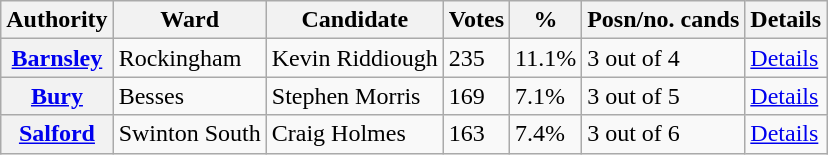<table class="wikitable">
<tr>
<th>Authority</th>
<th>Ward</th>
<th>Candidate</th>
<th>Votes</th>
<th>%</th>
<th>Posn/no. cands</th>
<th>Details</th>
</tr>
<tr>
<th><a href='#'>Barnsley</a></th>
<td>Rockingham</td>
<td>Kevin Riddiough</td>
<td>235</td>
<td>11.1%</td>
<td>3 out of 4</td>
<td><a href='#'>Details</a></td>
</tr>
<tr>
<th><a href='#'>Bury</a></th>
<td>Besses</td>
<td>Stephen Morris</td>
<td>169</td>
<td>7.1%</td>
<td>3 out of 5</td>
<td><a href='#'>Details</a></td>
</tr>
<tr>
<th><a href='#'>Salford</a></th>
<td>Swinton South</td>
<td>Craig Holmes</td>
<td>163</td>
<td>7.4%</td>
<td>3 out of 6</td>
<td><a href='#'>Details</a></td>
</tr>
</table>
